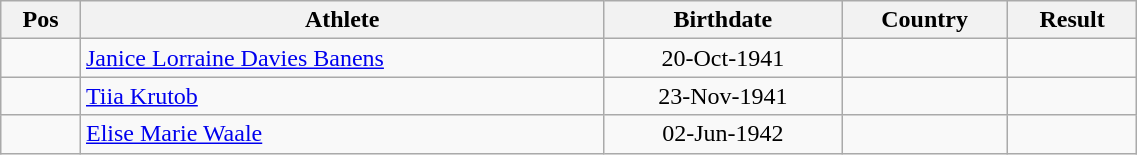<table class="wikitable"  style="text-align:center; width:60%;">
<tr>
<th>Pos</th>
<th>Athlete</th>
<th>Birthdate</th>
<th>Country</th>
<th>Result</th>
</tr>
<tr>
<td align=center></td>
<td align=left><a href='#'>Janice Lorraine Davies Banens</a></td>
<td>20-Oct-1941</td>
<td align=left></td>
<td></td>
</tr>
<tr>
<td align=center></td>
<td align=left><a href='#'>Tiia Krutob</a></td>
<td>23-Nov-1941</td>
<td align=left></td>
<td></td>
</tr>
<tr>
<td align=center></td>
<td align=left><a href='#'>Elise Marie Waale</a></td>
<td>02-Jun-1942</td>
<td align=left></td>
<td></td>
</tr>
</table>
